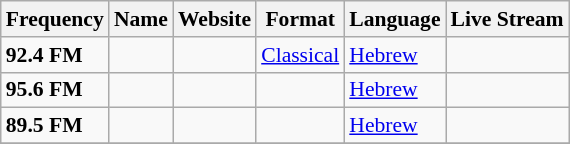<table class="wikitable" style="font-size: 90%;">
<tr>
<th>Frequency</th>
<th>Name</th>
<th>Website</th>
<th>Format</th>
<th>Language</th>
<th>Live Stream</th>
</tr>
<tr>
<td><strong>92.4 FM</strong></td>
<td></td>
<td></td>
<td><a href='#'>Classical</a></td>
<td><a href='#'>Hebrew</a></td>
<td></td>
</tr>
<tr>
<td><strong>95.6 FM</strong></td>
<td></td>
<td></td>
<td></td>
<td><a href='#'>Hebrew</a></td>
<td></td>
</tr>
<tr>
<td><strong>89.5 FM</strong></td>
<td></td>
<td></td>
<td></td>
<td><a href='#'>Hebrew</a></td>
<td></td>
</tr>
<tr>
</tr>
</table>
